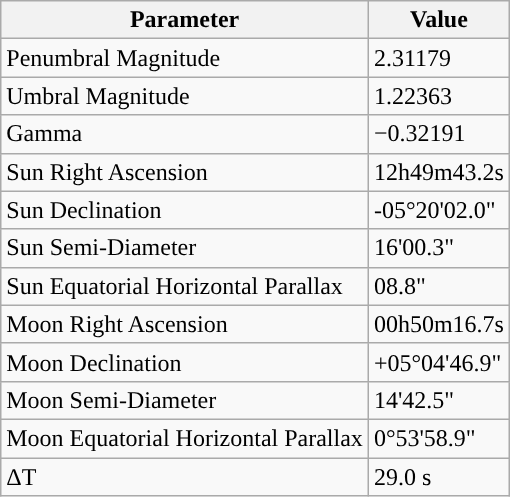<table class="wikitable">
<tr>
<th>Parameter</th>
<th>Value</th>
</tr>
<tr>
<td>Penumbral Magnitude</td>
<td>2.31179</td>
</tr>
<tr>
<td>Umbral Magnitude</td>
<td>1.22363</td>
</tr>
<tr>
<td>Gamma</td>
<td>−0.32191</td>
</tr>
<tr>
<td>Sun Right Ascension</td>
<td>12h49m43.2s</td>
</tr>
<tr>
<td>Sun Declination</td>
<td>-05°20'02.0"</td>
</tr>
<tr>
<td>Sun Semi-Diameter</td>
<td>16'00.3"</td>
</tr>
<tr>
<td>Sun Equatorial Horizontal Parallax</td>
<td>08.8"</td>
</tr>
<tr>
<td>Moon Right Ascension</td>
<td>00h50m16.7s</td>
</tr>
<tr>
<td>Moon Declination</td>
<td>+05°04'46.9"</td>
</tr>
<tr>
<td>Moon Semi-Diameter</td>
<td>14'42.5"</td>
</tr>
<tr>
<td>Moon Equatorial Horizontal Parallax</td>
<td>0°53'58.9"</td>
</tr>
<tr>
<td>ΔT</td>
<td>29.0 s</td>
</tr>
</table>
